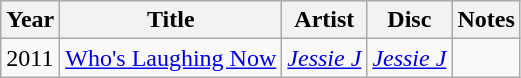<table class="wikitable sortable">
<tr>
<th>Year</th>
<th>Title</th>
<th>Artist</th>
<th>Disc</th>
<th class="unsortable">Notes</th>
</tr>
<tr>
<td>2011</td>
<td><a href='#'>Who's Laughing Now</a></td>
<td><em><a href='#'>Jessie J</a></em></td>
<td><em><a href='#'>Jessie J</a></em></td>
</tr>
</table>
